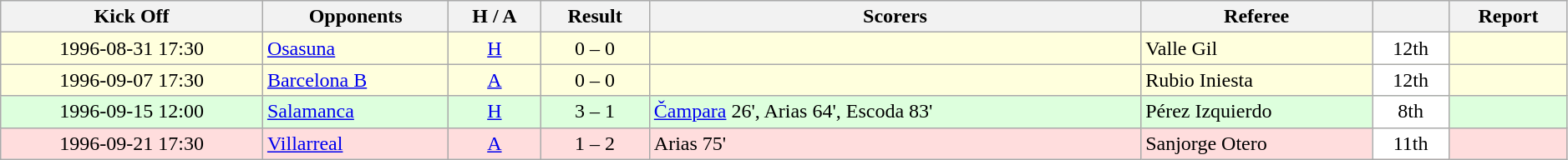<table class="wikitable" style="width:99%;">
<tr style="background:#f0f6ff;">
<th>Kick Off</th>
<th>Opponents</th>
<th>H / A</th>
<th>Result</th>
<th>Scorers</th>
<th>Referee</th>
<th></th>
<th>Report</th>
</tr>
<tr bgcolor="#ffffdd">
<td align=center>1996-08-31 17:30</td>
<td><a href='#'>Osasuna</a></td>
<td align=center><a href='#'>H</a></td>
<td align=center>0 – 0</td>
<td></td>
<td>Valle Gil</td>
<td align=center bgcolor=white>12th</td>
<td align=center></td>
</tr>
<tr bgcolor="#ffffdd">
<td align=center>1996-09-07 17:30</td>
<td><a href='#'>Barcelona B</a></td>
<td align=center><a href='#'>A</a></td>
<td align=center>0 – 0</td>
<td></td>
<td>Rubio Iniesta</td>
<td align=center bgcolor=white>12th</td>
<td align=center></td>
</tr>
<tr bgcolor="#ddffdd">
<td align=center>1996-09-15 12:00</td>
<td><a href='#'>Salamanca</a></td>
<td align=center><a href='#'>H</a></td>
<td align=center>3 – 1</td>
<td><a href='#'>Čampara</a> 26', Arias 64', Escoda 83'</td>
<td>Pérez Izquierdo</td>
<td align=center bgcolor=white>8th</td>
<td align=center></td>
</tr>
<tr bgcolor="#ffdddd">
<td align=center>1996-09-21 17:30</td>
<td><a href='#'>Villarreal</a></td>
<td align=center><a href='#'>A</a></td>
<td align=center>1 – 2</td>
<td>Arias 75'</td>
<td>Sanjorge Otero</td>
<td align=center bgcolor=white>11th</td>
<td align=center></td>
</tr>
</table>
